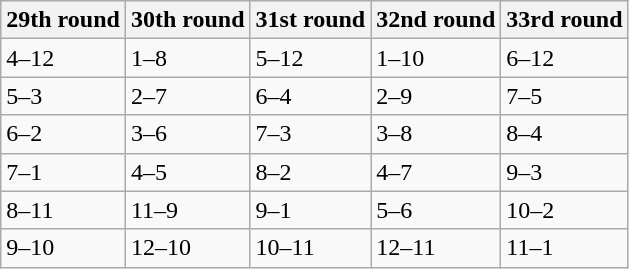<table class="wikitable">
<tr>
<th>29th round</th>
<th>30th round</th>
<th>31st round</th>
<th>32nd round</th>
<th>33rd round</th>
</tr>
<tr>
<td>4–12</td>
<td>1–8</td>
<td>5–12</td>
<td>1–10</td>
<td>6–12</td>
</tr>
<tr>
<td>5–3</td>
<td>2–7</td>
<td>6–4</td>
<td>2–9</td>
<td>7–5</td>
</tr>
<tr>
<td>6–2</td>
<td>3–6</td>
<td>7–3</td>
<td>3–8</td>
<td>8–4</td>
</tr>
<tr>
<td>7–1</td>
<td>4–5</td>
<td>8–2</td>
<td>4–7</td>
<td>9–3</td>
</tr>
<tr>
<td>8–11</td>
<td>11–9</td>
<td>9–1</td>
<td>5–6</td>
<td>10–2</td>
</tr>
<tr>
<td>9–10</td>
<td>12–10</td>
<td>10–11</td>
<td>12–11</td>
<td>11–1</td>
</tr>
</table>
